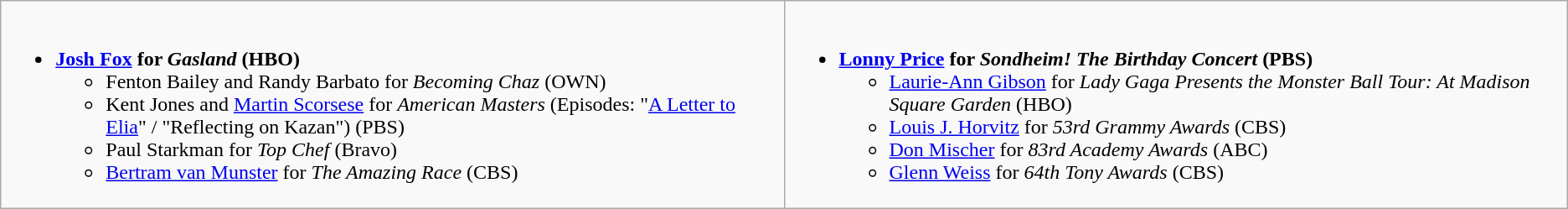<table class="wikitable">
<tr>
<td style="vertical-align:top;" width="50%"><br><ul><li><strong><a href='#'>Josh Fox</a> for <em>Gasland</em> (HBO)</strong><ul><li>Fenton Bailey and Randy Barbato for <em>Becoming Chaz</em> (OWN)</li><li>Kent Jones and <a href='#'>Martin Scorsese</a> for <em>American Masters</em> (Episodes: "<a href='#'>A Letter to Elia</a>" / "Reflecting on Kazan") (PBS)</li><li>Paul Starkman for <em>Top Chef</em> (Bravo)</li><li><a href='#'>Bertram van Munster</a> for <em>The Amazing Race</em> (CBS)</li></ul></li></ul></td>
<td style="vertical-align:top;" width="50%"><br><ul><li><strong><a href='#'>Lonny Price</a> for <em>Sondheim! The Birthday Concert</em> (PBS)</strong><ul><li><a href='#'>Laurie-Ann Gibson</a> for <em>Lady Gaga Presents the Monster Ball Tour: At Madison Square Garden</em> (HBO)</li><li><a href='#'>Louis J. Horvitz</a> for <em>53rd Grammy Awards</em> (CBS)</li><li><a href='#'>Don Mischer</a> for <em>83rd Academy Awards</em> (ABC)</li><li><a href='#'>Glenn Weiss</a> for <em>64th Tony Awards</em> (CBS)</li></ul></li></ul></td>
</tr>
</table>
